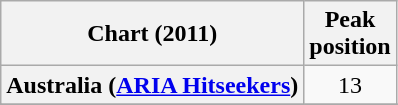<table class="wikitable sortable plainrowheaders">
<tr>
<th scope="col">Chart (2011)</th>
<th scope="col">Peak<br>position</th>
</tr>
<tr>
<th scope="row">Australia (<a href='#'>ARIA Hitseekers</a>)</th>
<td align="center">13</td>
</tr>
<tr>
</tr>
<tr>
</tr>
<tr>
</tr>
<tr>
</tr>
</table>
